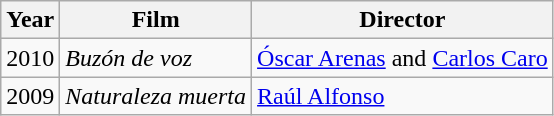<table class=wikitable>
<tr>
<th>Year</th>
<th>Film</th>
<th>Director</th>
</tr>
<tr>
<td>2010</td>
<td><em>Buzón de voz</em></td>
<td><a href='#'>Óscar Arenas</a> and <a href='#'>Carlos Caro</a></td>
</tr>
<tr>
<td>2009</td>
<td><em>Naturaleza muerta</em></td>
<td><a href='#'>Raúl Alfonso</a></td>
</tr>
</table>
